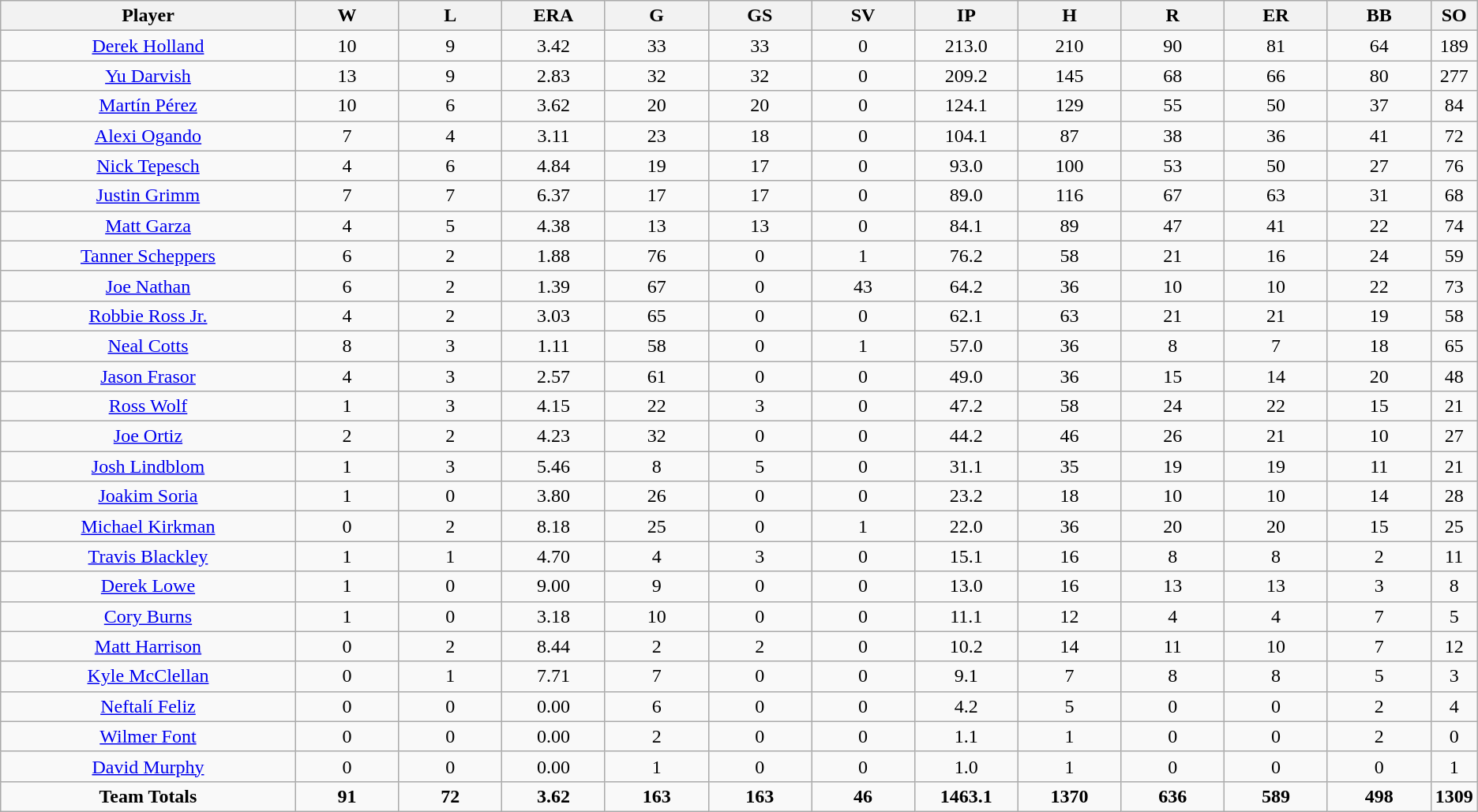<table class=wikitable style="text-align:center">
<tr>
<th bgcolor=#DDDDFF; width="20%">Player</th>
<th bgcolor=#DDDDFF; width="7%">W</th>
<th bgcolor=#DDDDFF; width="7%">L</th>
<th bgcolor=#DDDDFF; width="7%">ERA</th>
<th bgcolor=#DDDDFF; width="7%">G</th>
<th bgcolor=#DDDDFF; width="7%">GS</th>
<th bgcolor=#DDDDFF; width="7%">SV</th>
<th bgcolor=#DDDDFF; width="7%">IP</th>
<th bgcolor=#DDDDFF; width="7%">H</th>
<th bgcolor=#DDDDFF; width="7%">R</th>
<th bgcolor=#DDDDFF; width="7%">ER</th>
<th bgcolor=#DDDDFF; width="7%">BB</th>
<th bgcolor=#DDDDFF; width="7%">SO</th>
</tr>
<tr>
<td><a href='#'>Derek Holland</a></td>
<td>10</td>
<td>9</td>
<td>3.42</td>
<td>33</td>
<td>33</td>
<td>0</td>
<td>213.0</td>
<td>210</td>
<td>90</td>
<td>81</td>
<td>64</td>
<td>189</td>
</tr>
<tr>
<td><a href='#'>Yu Darvish</a></td>
<td>13</td>
<td>9</td>
<td>2.83</td>
<td>32</td>
<td>32</td>
<td>0</td>
<td>209.2</td>
<td>145</td>
<td>68</td>
<td>66</td>
<td>80</td>
<td>277</td>
</tr>
<tr>
<td><a href='#'>Martín Pérez</a></td>
<td>10</td>
<td>6</td>
<td>3.62</td>
<td>20</td>
<td>20</td>
<td>0</td>
<td>124.1</td>
<td>129</td>
<td>55</td>
<td>50</td>
<td>37</td>
<td>84</td>
</tr>
<tr>
<td><a href='#'>Alexi Ogando</a></td>
<td>7</td>
<td>4</td>
<td>3.11</td>
<td>23</td>
<td>18</td>
<td>0</td>
<td>104.1</td>
<td>87</td>
<td>38</td>
<td>36</td>
<td>41</td>
<td>72</td>
</tr>
<tr>
<td><a href='#'>Nick Tepesch</a></td>
<td>4</td>
<td>6</td>
<td>4.84</td>
<td>19</td>
<td>17</td>
<td>0</td>
<td>93.0</td>
<td>100</td>
<td>53</td>
<td>50</td>
<td>27</td>
<td>76</td>
</tr>
<tr>
<td><a href='#'>Justin Grimm</a></td>
<td>7</td>
<td>7</td>
<td>6.37</td>
<td>17</td>
<td>17</td>
<td>0</td>
<td>89.0</td>
<td>116</td>
<td>67</td>
<td>63</td>
<td>31</td>
<td>68</td>
</tr>
<tr>
<td><a href='#'>Matt Garza</a></td>
<td>4</td>
<td>5</td>
<td>4.38</td>
<td>13</td>
<td>13</td>
<td>0</td>
<td>84.1</td>
<td>89</td>
<td>47</td>
<td>41</td>
<td>22</td>
<td>74</td>
</tr>
<tr>
<td><a href='#'>Tanner Scheppers</a></td>
<td>6</td>
<td>2</td>
<td>1.88</td>
<td>76</td>
<td>0</td>
<td>1</td>
<td>76.2</td>
<td>58</td>
<td>21</td>
<td>16</td>
<td>24</td>
<td>59</td>
</tr>
<tr>
<td><a href='#'>Joe Nathan</a></td>
<td>6</td>
<td>2</td>
<td>1.39</td>
<td>67</td>
<td>0</td>
<td>43</td>
<td>64.2</td>
<td>36</td>
<td>10</td>
<td>10</td>
<td>22</td>
<td>73</td>
</tr>
<tr>
<td><a href='#'>Robbie Ross Jr.</a></td>
<td>4</td>
<td>2</td>
<td>3.03</td>
<td>65</td>
<td>0</td>
<td>0</td>
<td>62.1</td>
<td>63</td>
<td>21</td>
<td>21</td>
<td>19</td>
<td>58</td>
</tr>
<tr>
<td><a href='#'>Neal Cotts</a></td>
<td>8</td>
<td>3</td>
<td>1.11</td>
<td>58</td>
<td>0</td>
<td>1</td>
<td>57.0</td>
<td>36</td>
<td>8</td>
<td>7</td>
<td>18</td>
<td>65</td>
</tr>
<tr>
<td><a href='#'>Jason Frasor</a></td>
<td>4</td>
<td>3</td>
<td>2.57</td>
<td>61</td>
<td>0</td>
<td>0</td>
<td>49.0</td>
<td>36</td>
<td>15</td>
<td>14</td>
<td>20</td>
<td>48</td>
</tr>
<tr>
<td><a href='#'>Ross Wolf</a></td>
<td>1</td>
<td>3</td>
<td>4.15</td>
<td>22</td>
<td>3</td>
<td>0</td>
<td>47.2</td>
<td>58</td>
<td>24</td>
<td>22</td>
<td>15</td>
<td>21</td>
</tr>
<tr>
<td><a href='#'>Joe Ortiz</a></td>
<td>2</td>
<td>2</td>
<td>4.23</td>
<td>32</td>
<td>0</td>
<td>0</td>
<td>44.2</td>
<td>46</td>
<td>26</td>
<td>21</td>
<td>10</td>
<td>27</td>
</tr>
<tr>
<td><a href='#'>Josh Lindblom</a></td>
<td>1</td>
<td>3</td>
<td>5.46</td>
<td>8</td>
<td>5</td>
<td>0</td>
<td>31.1</td>
<td>35</td>
<td>19</td>
<td>19</td>
<td>11</td>
<td>21</td>
</tr>
<tr>
<td><a href='#'>Joakim Soria</a></td>
<td>1</td>
<td>0</td>
<td>3.80</td>
<td>26</td>
<td>0</td>
<td>0</td>
<td>23.2</td>
<td>18</td>
<td>10</td>
<td>10</td>
<td>14</td>
<td>28</td>
</tr>
<tr>
<td><a href='#'>Michael Kirkman</a></td>
<td>0</td>
<td>2</td>
<td>8.18</td>
<td>25</td>
<td>0</td>
<td>1</td>
<td>22.0</td>
<td>36</td>
<td>20</td>
<td>20</td>
<td>15</td>
<td>25</td>
</tr>
<tr>
<td><a href='#'>Travis Blackley</a></td>
<td>1</td>
<td>1</td>
<td>4.70</td>
<td>4</td>
<td>3</td>
<td>0</td>
<td>15.1</td>
<td>16</td>
<td>8</td>
<td>8</td>
<td>2</td>
<td>11</td>
</tr>
<tr>
<td><a href='#'>Derek Lowe</a></td>
<td>1</td>
<td>0</td>
<td>9.00</td>
<td>9</td>
<td>0</td>
<td>0</td>
<td>13.0</td>
<td>16</td>
<td>13</td>
<td>13</td>
<td>3</td>
<td>8</td>
</tr>
<tr>
<td><a href='#'>Cory Burns</a></td>
<td>1</td>
<td>0</td>
<td>3.18</td>
<td>10</td>
<td>0</td>
<td>0</td>
<td>11.1</td>
<td>12</td>
<td>4</td>
<td>4</td>
<td>7</td>
<td>5</td>
</tr>
<tr>
<td><a href='#'>Matt Harrison</a></td>
<td>0</td>
<td>2</td>
<td>8.44</td>
<td>2</td>
<td>2</td>
<td>0</td>
<td>10.2</td>
<td>14</td>
<td>11</td>
<td>10</td>
<td>7</td>
<td>12</td>
</tr>
<tr>
<td><a href='#'>Kyle McClellan</a></td>
<td>0</td>
<td>1</td>
<td>7.71</td>
<td>7</td>
<td>0</td>
<td>0</td>
<td>9.1</td>
<td>7</td>
<td>8</td>
<td>8</td>
<td>5</td>
<td>3</td>
</tr>
<tr>
<td><a href='#'>Neftalí Feliz</a></td>
<td>0</td>
<td>0</td>
<td>0.00</td>
<td>6</td>
<td>0</td>
<td>0</td>
<td>4.2</td>
<td>5</td>
<td>0</td>
<td>0</td>
<td>2</td>
<td>4</td>
</tr>
<tr>
<td><a href='#'>Wilmer Font</a></td>
<td>0</td>
<td>0</td>
<td>0.00</td>
<td>2</td>
<td>0</td>
<td>0</td>
<td>1.1</td>
<td>1</td>
<td>0</td>
<td>0</td>
<td>2</td>
<td>0</td>
</tr>
<tr>
<td><a href='#'>David Murphy</a></td>
<td>0</td>
<td>0</td>
<td>0.00</td>
<td>1</td>
<td>0</td>
<td>0</td>
<td>1.0</td>
<td>1</td>
<td>0</td>
<td>0</td>
<td>0</td>
<td>1</td>
</tr>
<tr>
<td><strong>Team Totals</strong></td>
<td><strong>91</strong></td>
<td><strong>72</strong></td>
<td><strong>3.62</strong></td>
<td><strong>163</strong></td>
<td><strong>163</strong></td>
<td><strong>46</strong></td>
<td><strong>1463.1</strong></td>
<td><strong>1370</strong></td>
<td><strong>636</strong></td>
<td><strong>589</strong></td>
<td><strong>498</strong></td>
<td><strong>1309</strong></td>
</tr>
</table>
